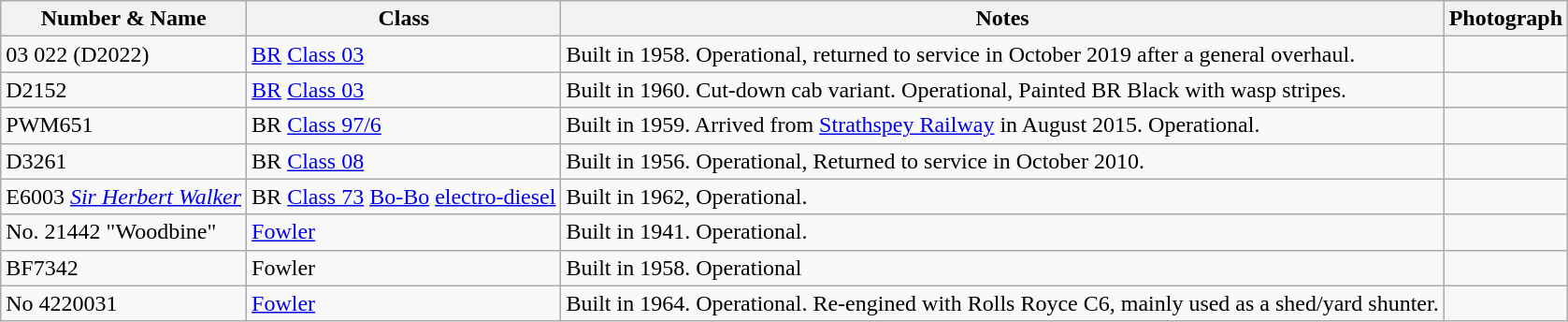<table class="wikitable">
<tr>
<th>Number & Name</th>
<th>Class</th>
<th>Notes</th>
<th>Photograph</th>
</tr>
<tr>
<td>03 022 (D2022)</td>
<td><a href='#'>BR</a> <a href='#'>Class 03</a> </td>
<td>Built in 1958. Operational, returned to service in October 2019 after a general overhaul.</td>
<td></td>
</tr>
<tr>
<td>D2152</td>
<td><a href='#'>BR</a> <a href='#'>Class 03</a> </td>
<td>Built in 1960. Cut-down cab variant. Operational, Painted BR Black with wasp stripes.</td>
<td></td>
</tr>
<tr>
<td>PWM651</td>
<td>BR <a href='#'>Class 97/6</a> </td>
<td>Built in 1959. Arrived from <a href='#'>Strathspey Railway</a> in August 2015.  Operational.</td>
<td></td>
</tr>
<tr>
<td>D3261</td>
<td>BR <a href='#'>Class 08</a> </td>
<td>Built in 1956. Operational, Returned to service in October 2010.</td>
<td></td>
</tr>
<tr>
<td>E6003 <em><a href='#'>Sir Herbert Walker</a></em></td>
<td>BR <a href='#'>Class 73</a> <a href='#'>Bo-Bo</a> <a href='#'>electro-diesel</a></td>
<td>Built in 1962, Operational.</td>
<td></td>
</tr>
<tr>
<td>No. 21442 "Woodbine"</td>
<td><a href='#'>Fowler</a> </td>
<td>Built in 1941. Operational.</td>
<td></td>
</tr>
<tr>
<td>BF7342</td>
<td>Fowler </td>
<td>Built in 1958. Operational</td>
<td></td>
</tr>
<tr>
<td>No 4220031</td>
<td><a href='#'>Fowler</a> </td>
<td>Built in 1964. Operational. Re-engined with Rolls Royce C6, mainly used as a shed/yard shunter.</td>
<td></td>
</tr>
</table>
